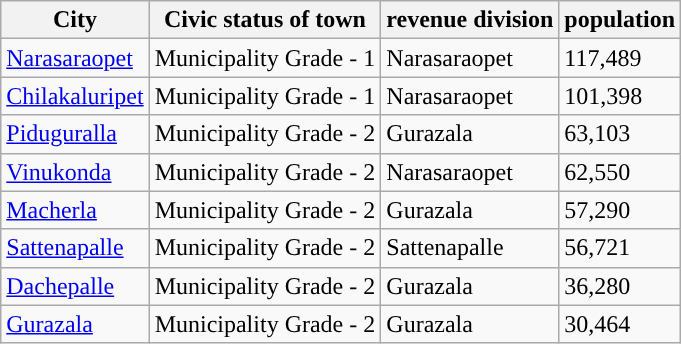<table class="wikitable sortable">
<tr>
<th>City</th>
<th>Civic status of town</th>
<th>revenue division</th>
<th>population</th>
</tr>
<tr>
<td><a href='#'>Narasaraopet</a></td>
<td>Municipality Grade - 1</td>
<td>Narasaraopet</td>
<td>117,489</td>
</tr>
<tr>
<td><a href='#'>Chilakaluripet</a></td>
<td>Municipality Grade - 1</td>
<td>Narasaraopet</td>
<td>101,398</td>
</tr>
<tr>
<td><a href='#'>Piduguralla</a></td>
<td>Municipality Grade - 2</td>
<td>Gurazala</td>
<td>63,103</td>
</tr>
<tr>
<td><a href='#'>Vinukonda</a></td>
<td>Municipality Grade - 2</td>
<td>Narasaraopet</td>
<td>62,550</td>
</tr>
<tr>
<td><a href='#'>Macherla</a></td>
<td>Municipality Grade - 2</td>
<td>Gurazala</td>
<td>57,290</td>
</tr>
<tr>
<td><a href='#'>Sattenapalle</a></td>
<td>Municipality Grade - 2</td>
<td>Sattenapalle</td>
<td>56,721</td>
</tr>
<tr>
<td><a href='#'>Dachepalle</a></td>
<td>Municipality Grade - 2</td>
<td>Gurazala</td>
<td>36,280</td>
</tr>
<tr>
<td><a href='#'>Gurazala</a></td>
<td>Municipality Grade - 2</td>
<td>Gurazala</td>
<td>30,464</td>
</tr>
</table>
